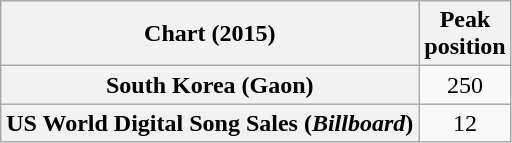<table class="wikitable sortable plainrowheaders" style="text-align:center">
<tr>
<th scope="col">Chart (2015)</th>
<th scope="col">Peak<br>position</th>
</tr>
<tr>
<th scope="row">South Korea (Gaon)</th>
<td align="center">250</td>
</tr>
<tr>
<th scope="row">US World Digital Song Sales (<em>Billboard</em>)</th>
<td align="center">12</td>
</tr>
</table>
